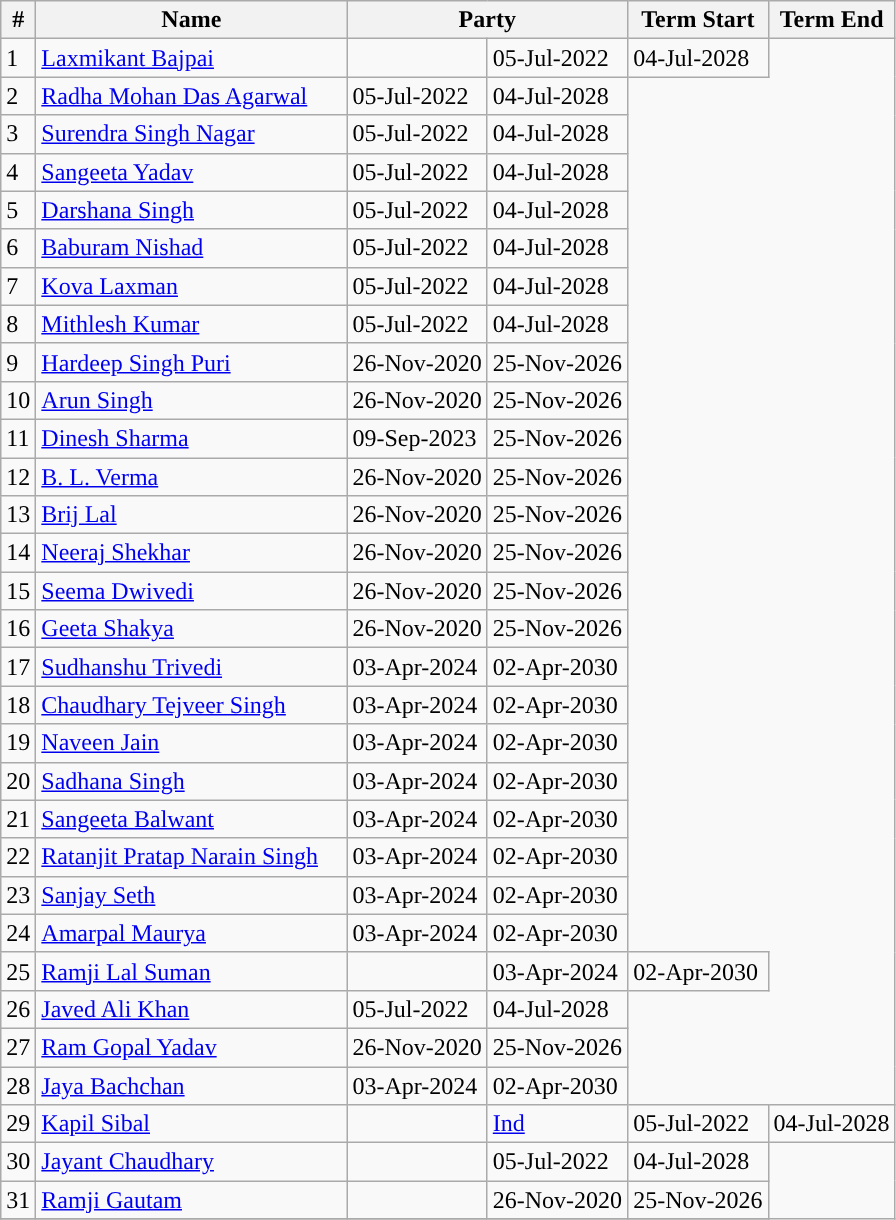<table class="wikitable sortable">
<tr>
<th>#</th>
<th style="width:200px">Name</th>
<th colspan="2">Party</th>
<th>Term Start</th>
<th>Term End</th>
</tr>
<tr>
<td>1</td>
<td><a href='#'>Laxmikant Bajpai</a></td>
<td></td>
<td>05-Jul-2022</td>
<td>04-Jul-2028</td>
</tr>
<tr>
<td>2</td>
<td><a href='#'>Radha Mohan Das Agarwal</a></td>
<td>05-Jul-2022</td>
<td>04-Jul-2028</td>
</tr>
<tr>
<td>3</td>
<td><a href='#'>Surendra Singh Nagar</a></td>
<td>05-Jul-2022</td>
<td>04-Jul-2028</td>
</tr>
<tr>
<td>4</td>
<td><a href='#'>Sangeeta Yadav</a></td>
<td>05-Jul-2022</td>
<td>04-Jul-2028</td>
</tr>
<tr>
<td>5</td>
<td><a href='#'>Darshana Singh</a></td>
<td>05-Jul-2022</td>
<td>04-Jul-2028</td>
</tr>
<tr>
<td>6</td>
<td><a href='#'>Baburam Nishad</a></td>
<td>05-Jul-2022</td>
<td>04-Jul-2028</td>
</tr>
<tr>
<td>7</td>
<td><a href='#'>Kova Laxman</a></td>
<td>05-Jul-2022</td>
<td>04-Jul-2028</td>
</tr>
<tr>
<td>8</td>
<td><a href='#'>Mithlesh Kumar</a></td>
<td>05-Jul-2022</td>
<td>04-Jul-2028</td>
</tr>
<tr>
<td>9</td>
<td><a href='#'>Hardeep Singh Puri</a></td>
<td>26-Nov-2020</td>
<td>25-Nov-2026</td>
</tr>
<tr>
<td>10</td>
<td><a href='#'>Arun Singh</a></td>
<td>26-Nov-2020</td>
<td>25-Nov-2026</td>
</tr>
<tr>
<td>11</td>
<td><a href='#'>Dinesh Sharma</a></td>
<td>09-Sep-2023</td>
<td>25-Nov-2026</td>
</tr>
<tr>
<td>12</td>
<td><a href='#'>B. L. Verma</a></td>
<td>26-Nov-2020</td>
<td>25-Nov-2026</td>
</tr>
<tr>
<td>13</td>
<td><a href='#'>Brij Lal</a></td>
<td>26-Nov-2020</td>
<td>25-Nov-2026</td>
</tr>
<tr>
<td>14</td>
<td><a href='#'>Neeraj Shekhar</a></td>
<td>26-Nov-2020</td>
<td>25-Nov-2026</td>
</tr>
<tr>
<td>15</td>
<td><a href='#'>Seema Dwivedi</a></td>
<td>26-Nov-2020</td>
<td>25-Nov-2026</td>
</tr>
<tr>
<td>16</td>
<td><a href='#'>Geeta Shakya</a></td>
<td>26-Nov-2020</td>
<td>25-Nov-2026</td>
</tr>
<tr>
<td>17</td>
<td><a href='#'>Sudhanshu Trivedi</a></td>
<td>03-Apr-2024</td>
<td>02-Apr-2030</td>
</tr>
<tr>
<td>18</td>
<td><a href='#'>Chaudhary Tejveer Singh</a></td>
<td>03-Apr-2024</td>
<td>02-Apr-2030</td>
</tr>
<tr>
<td>19</td>
<td><a href='#'>Naveen Jain</a></td>
<td>03-Apr-2024</td>
<td>02-Apr-2030</td>
</tr>
<tr>
<td>20</td>
<td><a href='#'>Sadhana Singh</a></td>
<td>03-Apr-2024</td>
<td>02-Apr-2030</td>
</tr>
<tr>
<td>21</td>
<td><a href='#'>Sangeeta Balwant</a></td>
<td>03-Apr-2024</td>
<td>02-Apr-2030</td>
</tr>
<tr>
<td>22</td>
<td><a href='#'>Ratanjit Pratap Narain Singh</a></td>
<td>03-Apr-2024</td>
<td>02-Apr-2030</td>
</tr>
<tr>
<td>23</td>
<td><a href='#'>Sanjay Seth</a></td>
<td>03-Apr-2024</td>
<td>02-Apr-2030</td>
</tr>
<tr>
<td>24</td>
<td><a href='#'>Amarpal Maurya</a></td>
<td>03-Apr-2024</td>
<td>02-Apr-2030</td>
</tr>
<tr>
<td>25</td>
<td><a href='#'>Ramji Lal Suman</a></td>
<td></td>
<td>03-Apr-2024</td>
<td>02-Apr-2030</td>
</tr>
<tr>
<td>26</td>
<td><a href='#'>Javed Ali Khan</a></td>
<td>05-Jul-2022</td>
<td>04-Jul-2028</td>
</tr>
<tr>
<td>27</td>
<td><a href='#'>Ram Gopal Yadav</a></td>
<td>26-Nov-2020</td>
<td>25-Nov-2026</td>
</tr>
<tr>
<td>28</td>
<td><a href='#'>Jaya Bachchan</a></td>
<td>03-Apr-2024</td>
<td>02-Apr-2030</td>
</tr>
<tr>
<td>29</td>
<td><a href='#'>Kapil Sibal</a></td>
<td style="background-color: "></td>
<td><a href='#'>Ind</a></td>
<td>05-Jul-2022</td>
<td>04-Jul-2028</td>
</tr>
<tr>
<td>30</td>
<td><a href='#'>Jayant Chaudhary</a></td>
<td></td>
<td>05-Jul-2022</td>
<td>04-Jul-2028</td>
</tr>
<tr>
<td>31</td>
<td><a href='#'>Ramji Gautam</a></td>
<td></td>
<td>26-Nov-2020</td>
<td>25-Nov-2026</td>
</tr>
<tr>
</tr>
</table>
